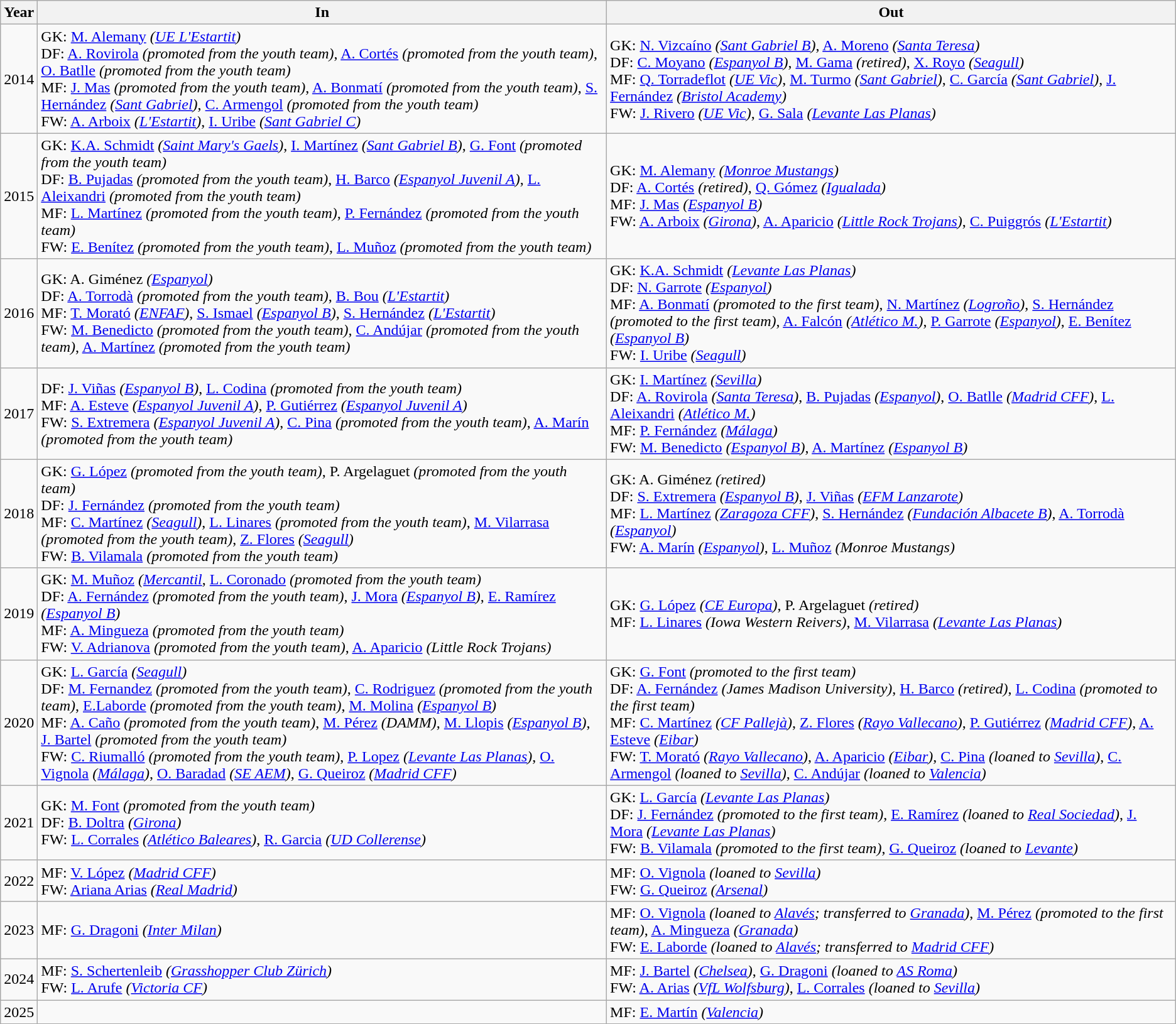<table class="wikitable">
<tr>
<th>Year</th>
<th width=600px>In</th>
<th width=600px>Out</th>
</tr>
<tr>
<td>2014</td>
<td>GK: <a href='#'>M. Alemany</a> <em>(<a href='#'>UE L'Estartit</a>)</em> <br> DF: <a href='#'>A. Rovirola</a> <em>(promoted from the youth team)</em>, <a href='#'>A. Cortés</a> <em>(promoted from the youth team)</em>, <a href='#'>O. Batlle</a> <em>(promoted from the youth team)</em> <br> MF: <a href='#'>J. Mas</a> <em>(promoted from the youth team)</em>, <a href='#'>A. Bonmatí</a> <em>(promoted from the youth team)</em>, <a href='#'>S. Hernández</a> <em>(<a href='#'>Sant Gabriel</a>)</em>, <a href='#'>C. Armengol</a> <em>(promoted from the youth team)</em> <br> FW: <a href='#'>A. Arboix</a> <em>(<a href='#'>L'Estartit</a>)</em>, <a href='#'>I. Uribe</a>  <em>(<a href='#'>Sant Gabriel C</a>)</em></td>
<td>GK: <a href='#'>N. Vizcaíno</a> <em>(<a href='#'>Sant Gabriel B</a>)</em>, <a href='#'>A. Moreno</a> <em>(<a href='#'>Santa Teresa</a>)</em> <br> DF: <a href='#'>C. Moyano</a> <em>(<a href='#'>Espanyol B</a>)</em>, <a href='#'>M. Gama</a> <em>(retired)</em>, <a href='#'>X. Royo</a> <em>(<a href='#'>Seagull</a>)</em> <br> MF: <a href='#'>Q. Torradeflot</a> <em>(<a href='#'>UE Vic</a>)</em>, <a href='#'>M. Turmo</a> <em>(<a href='#'>Sant Gabriel</a>)</em>, <a href='#'>C. García</a> <em>(<a href='#'>Sant Gabriel</a>)</em>, <a href='#'>J. Fernández</a> <em>(<a href='#'>Bristol Academy</a>)</em> <br> FW: <a href='#'>J. Rivero</a> <em>(<a href='#'>UE Vic</a>)</em>, <a href='#'>G. Sala</a> <em>(<a href='#'>Levante Las Planas</a>)</em></td>
</tr>
<tr>
<td>2015</td>
<td>GK: <a href='#'>K.A. Schmidt</a> <em>(<a href='#'>Saint Mary's Gaels</a>)</em>, <a href='#'>I. Martínez</a> <em>(<a href='#'>Sant Gabriel B</a>)</em>, <a href='#'>G. Font</a> <em>(promoted from the youth team)</em> <br> DF: <a href='#'>B. Pujadas</a> <em>(promoted from the youth team)</em>, <a href='#'>H. Barco</a> <em>(<a href='#'>Espanyol Juvenil A</a>)</em>, <a href='#'>L. Aleixandri</a> <em>(promoted from the youth team)</em> <br> MF: <a href='#'>L. Martínez</a> <em>(promoted from the youth team)</em>, <a href='#'>P. Fernández</a> <em>(promoted from the youth team)</em> <br> FW: <a href='#'>E. Benítez</a> <em>(promoted from the youth team)</em>, <a href='#'>L. Muñoz</a> <em>(promoted from the youth team)</em></td>
<td>GK: <a href='#'>M. Alemany</a> <em>(<a href='#'>Monroe Mustangs</a>)</em><br> DF: <a href='#'>A. Cortés</a> <em>(retired)</em>, <a href='#'>Q. Gómez</a> <em>(<a href='#'>Igualada</a>)</em> <br> MF:  <a href='#'>J. Mas</a> <em>(<a href='#'>Espanyol B</a>)</em> <br> FW: <a href='#'>A. Arboix</a> <em>(<a href='#'>Girona</a>)</em>, <a href='#'>A. Aparicio</a> <em>(<a href='#'>Little Rock Trojans</a>)</em>, <a href='#'>C. Puiggrós</a> <em>(<a href='#'>L'Estartit</a>)</em></td>
</tr>
<tr>
<td>2016</td>
<td>GK: A. Giménez <em>(<a href='#'>Espanyol</a>)</em> <br> DF: <a href='#'>A. Torrodà</a> <em>(promoted from the youth team)</em>, <a href='#'>B. Bou</a> <em>(<a href='#'>L'Estartit</a>)</em> <br> MF: <a href='#'>T. Morató</a> <em>(<a href='#'>ENFAF</a>)</em>, <a href='#'>S. Ismael</a> <em>(<a href='#'>Espanyol B</a>)</em>, <a href='#'>S. Hernández</a> <em>(<a href='#'>L'Estartit</a>)</em> <br> FW: <a href='#'>M. Benedicto</a> <em>(promoted from the youth team)</em>, <a href='#'>C. Andújar</a> <em>(promoted from the youth team)</em>, <a href='#'>A. Martínez</a> <em>(promoted from the youth team)</em></td>
<td>GK: <a href='#'>K.A. Schmidt</a> <em>(<a href='#'>Levante Las Planas</a>)</em><br> DF: <a href='#'>N. Garrote</a> <em>(<a href='#'>Espanyol</a>)</em> <br> MF:  <a href='#'>A. Bonmatí</a> <em>(promoted to the first team)</em>, <a href='#'>N. Martínez</a> <em>(<a href='#'>Logroño</a>)</em>, <a href='#'>S. Hernández</a> <em>(promoted to the first team)</em>, <a href='#'>A. Falcón</a> <em>(<a href='#'>Atlético M.</a>)</em>, <a href='#'>P. Garrote</a> <em>(<a href='#'>Espanyol</a>)</em>, <a href='#'>E. Benítez</a> <em>(<a href='#'>Espanyol B</a>)</em> <br> FW: <a href='#'>I. Uribe</a> <em>(<a href='#'>Seagull</a>)</em></td>
</tr>
<tr>
<td>2017</td>
<td>DF:  <a href='#'>J. Viñas</a> <em>(<a href='#'>Espanyol B</a>)</em>, <a href='#'>L. Codina</a> <em>(promoted from the youth team)</em> <br> MF:  <a href='#'>A. Esteve</a> <em>(<a href='#'>Espanyol Juvenil A</a>)</em>, <a href='#'>P. Gutiérrez</a> <em>(<a href='#'>Espanyol Juvenil A</a>)</em> <br> FW: <a href='#'>S. Extremera</a> <em>(<a href='#'>Espanyol Juvenil A</a>)</em>, <a href='#'>C. Pina</a> <em>(promoted from the youth team)</em>, <a href='#'>A. Marín</a> <em>(promoted from the youth team)</em></td>
<td>GK: <a href='#'>I. Martínez</a> <em>(<a href='#'>Sevilla</a>)</em> <br> DF: <a href='#'>A. Rovirola</a> <em>(<a href='#'>Santa Teresa</a>)</em>, <a href='#'>B. Pujadas</a> <em>(<a href='#'>Espanyol</a>)</em>, <a href='#'>O. Batlle</a> <em>(<a href='#'>Madrid CFF</a>)</em>, <a href='#'>L. Aleixandri</a> <em>(<a href='#'>Atlético M.</a>)</em> <br> MF: <a href='#'>P. Fernández</a> <em>(<a href='#'>Málaga</a>)</em> <br> FW: <a href='#'>M. Benedicto</a> <em>(<a href='#'>Espanyol B</a>)</em>, <a href='#'>A. Martínez</a> <em>(<a href='#'>Espanyol B</a>)</em></td>
</tr>
<tr>
<td>2018</td>
<td>GK: <a href='#'>G. López</a> <em>(promoted from the youth team)</em>, P. Argelaguet <em>(promoted from the youth team)</em> <br> DF:  <a href='#'>J. Fernández</a> <em>(promoted from the youth team)</em> <br> MF: <a href='#'>C. Martínez</a> <em>(<a href='#'>Seagull</a>)</em>, <a href='#'>L. Linares</a> <em>(promoted from the youth team)</em>, <a href='#'>M. Vilarrasa</a> <em>(promoted from the youth team)</em>, <a href='#'>Z. Flores</a> <em>(<a href='#'>Seagull</a>)</em> <br> FW: <a href='#'>B. Vilamala</a> <em>(promoted from the youth team)</em></td>
<td>GK: A. Giménez <em>(retired)</em> <br> DF:  <a href='#'>S. Extremera</a> <em>(<a href='#'>Espanyol B</a>)</em>, <a href='#'>J. Viñas</a> <em>(<a href='#'>EFM Lanzarote</a>)</em> <br> MF: <a href='#'>L. Martínez</a> <em>(<a href='#'>Zaragoza CFF</a>)</em>, <a href='#'>S. Hernández</a> <em>(<a href='#'>Fundación Albacete B</a>)</em>, <a href='#'>A. Torrodà</a> <em>(<a href='#'>Espanyol</a>)</em> <br> FW: <a href='#'>A. Marín</a> <em>(<a href='#'>Espanyol</a>)</em>, <a href='#'>L. Muñoz</a> <em>(Monroe Mustangs)</em></td>
</tr>
<tr>
<td>2019</td>
<td>GK: <a href='#'>M. Muñoz</a> <em>(<a href='#'>Mercantil</a></em>, <a href='#'>L. Coronado</a> <em>(promoted from the youth team)</em>  <br> DF: <a href='#'>A. Fernández</a> <em>(promoted from the youth team)</em>, <a href='#'>J. Mora</a> <em>(<a href='#'>Espanyol B</a>)</em>, <a href='#'>E. Ramírez</a> <em>(<a href='#'>Espanyol B</a>)</em> <br> MF: <a href='#'>A. Mingueza</a> <em>(promoted from the youth team)</em> <br> FW: <a href='#'>V. Adrianova</a> <em>(promoted from the youth team)</em>, <a href='#'>A. Aparicio</a> <em>(Little Rock Trojans)</em></td>
<td>GK: <a href='#'>G. López</a> <em>(<a href='#'>CE Europa</a>)</em>, P. Argelaguet <em>(retired)</em> <br> MF: <a href='#'>L. Linares</a> <em>(Iowa Western Reivers)</em>, <a href='#'>M. Vilarrasa</a> <em>(<a href='#'>Levante Las Planas</a>)</em></td>
</tr>
<tr>
<td>2020</td>
<td>GK: <a href='#'>L. García</a> <em>(<a href='#'>Seagull</a>)</em> <br> DF: <a href='#'>M. Fernandez</a> <em>(promoted from the youth team)</em>, <a href='#'>C. Rodriguez</a> <em>(promoted from the youth team)</em>, <a href='#'>E.Laborde</a> <em>(promoted from the youth team)</em>, <a href='#'>M. Molina</a> <em>(<a href='#'>Espanyol B</a>)</em> <br> MF: <a href='#'>A. Caño</a> <em>(promoted from the youth team)</em>, <a href='#'>M. Pérez</a> <em>(DAMM)</em>, <a href='#'>M. Llopis</a> <em>(<a href='#'>Espanyol B</a>)</em>, <a href='#'>J. Bartel</a> <em>(promoted from the youth team)</em> <br> FW: <a href='#'>C. Riumalló</a> <em>(promoted from the youth team)</em>, <a href='#'>P. Lopez</a> <em>(<a href='#'>Levante Las Planas</a>)</em>, <a href='#'>O. Vignola</a> <em>(<a href='#'>Málaga</a>)</em>, <a href='#'>O. Baradad</a> <em>(<a href='#'>SE AEM</a>)</em>, <a href='#'>G. Queiroz</a> <em>(<a href='#'>Madrid CFF</a>)</em></td>
<td>GK: <a href='#'>G. Font</a> <em>(promoted to the first team)</em> <br> DF: <a href='#'>A. Fernández</a> <em>(James Madison University)</em>, <a href='#'>H. Barco</a> <em>(retired)</em>, <a href='#'>L. Codina</a> <em>(promoted to the first team)</em> <br> MF: <a href='#'>C. Martínez</a> <em>(<a href='#'>CF Pallejà</a>)</em>, <a href='#'>Z. Flores</a> <em>(<a href='#'>Rayo Vallecano</a>)</em>, <a href='#'>P. Gutiérrez</a> <em>(<a href='#'>Madrid CFF</a>)</em>, <a href='#'>A. Esteve</a> <em>(<a href='#'>Eibar</a>)</em> <br> FW: <a href='#'>T. Morató</a> <em>(<a href='#'>Rayo Vallecano</a>)</em>, <a href='#'>A. Aparicio</a> <em>(<a href='#'>Eibar</a>)</em>, <a href='#'>C. Pina</a> <em>(loaned to <a href='#'>Sevilla</a>)</em>, <a href='#'>C. Armengol</a> <em>(loaned to <a href='#'>Sevilla</a>)</em>, <a href='#'>C. Andújar</a> <em>(loaned to <a href='#'>Valencia</a>)</em></td>
</tr>
<tr>
<td>2021</td>
<td>GK: <a href='#'>M. Font</a> <em>(promoted from the youth team)</em> <br> DF: <a href='#'>B. Doltra</a> <em>(<a href='#'>Girona</a>)</em> <br> FW: <a href='#'>L. Corrales</a> <em>(<a href='#'>Atlético Baleares</a>)</em>, <a href='#'>R. Garcia</a> <em>(<a href='#'>UD Collerense</a>)</em></td>
<td>GK: <a href='#'>L. García</a> <em>(<a href='#'>Levante Las Planas</a>)</em> <br> DF:  <a href='#'>J. Fernández</a> <em>(promoted to the first team)</em>, <a href='#'>E. Ramírez</a> <em>(loaned to <a href='#'>Real Sociedad</a>)</em>, <a href='#'>J. Mora</a> <em>(<a href='#'>Levante Las Planas</a>)</em> <br> FW: <a href='#'>B. Vilamala</a> <em>(promoted to the first team)</em>, <a href='#'>G. Queiroz</a> <em>(loaned to <a href='#'>Levante</a>)</em></td>
</tr>
<tr>
<td>2022</td>
<td>MF: <a href='#'>V. López</a> <em>(<a href='#'>Madrid CFF</a>)</em> <br> FW: <a href='#'>Ariana Arias</a> <em>(<a href='#'>Real Madrid</a>)</em></td>
<td>MF: <a href='#'>O. Vignola</a> <em>(loaned to <a href='#'>Sevilla</a>)</em> <br> FW: <a href='#'>G. Queiroz</a> <em>(<a href='#'>Arsenal</a>)</em></td>
</tr>
<tr>
<td>2023</td>
<td>MF: <a href='#'>G. Dragoni</a> <em>(<a href='#'>Inter Milan</a>)</em></td>
<td>MF: <a href='#'>O. Vignola</a> <em>(loaned to <a href='#'>Alavés</a>; transferred to <a href='#'>Granada</a>)</em>, <a href='#'>M. Pérez</a> <em>(promoted to the first team)</em>, <a href='#'>A. Mingueza</a> <em>(<a href='#'>Granada</a>)</em> <br> FW: <a href='#'>E. Laborde</a> <em>(loaned to <a href='#'>Alavés</a>; transferred to <a href='#'>Madrid CFF</a>)</em></td>
</tr>
<tr>
<td>2024</td>
<td>MF: <a href='#'>S. Schertenleib</a> <em>(<a href='#'>Grasshopper Club Zürich</a>)</em> <br> FW: <a href='#'>L. Arufe</a> <em>(<a href='#'>Victoria CF</a>)</em></td>
<td>MF: <a href='#'>J. Bartel</a> <em>(<a href='#'>Chelsea</a>)</em>, <a href='#'>G. Dragoni</a> <em>(loaned to <a href='#'>AS Roma</a>)</em><br> FW: <a href='#'>A. Arias</a> <em>(<a href='#'>VfL Wolfsburg</a>)</em>, <a href='#'>L. Corrales</a> <em>(loaned to <a href='#'>Sevilla</a>)</em></td>
</tr>
<tr>
<td>2025</td>
<td></td>
<td>MF: <a href='#'>E. Martín</a> <em>(<a href='#'>Valencia</a>)</em></td>
</tr>
</table>
